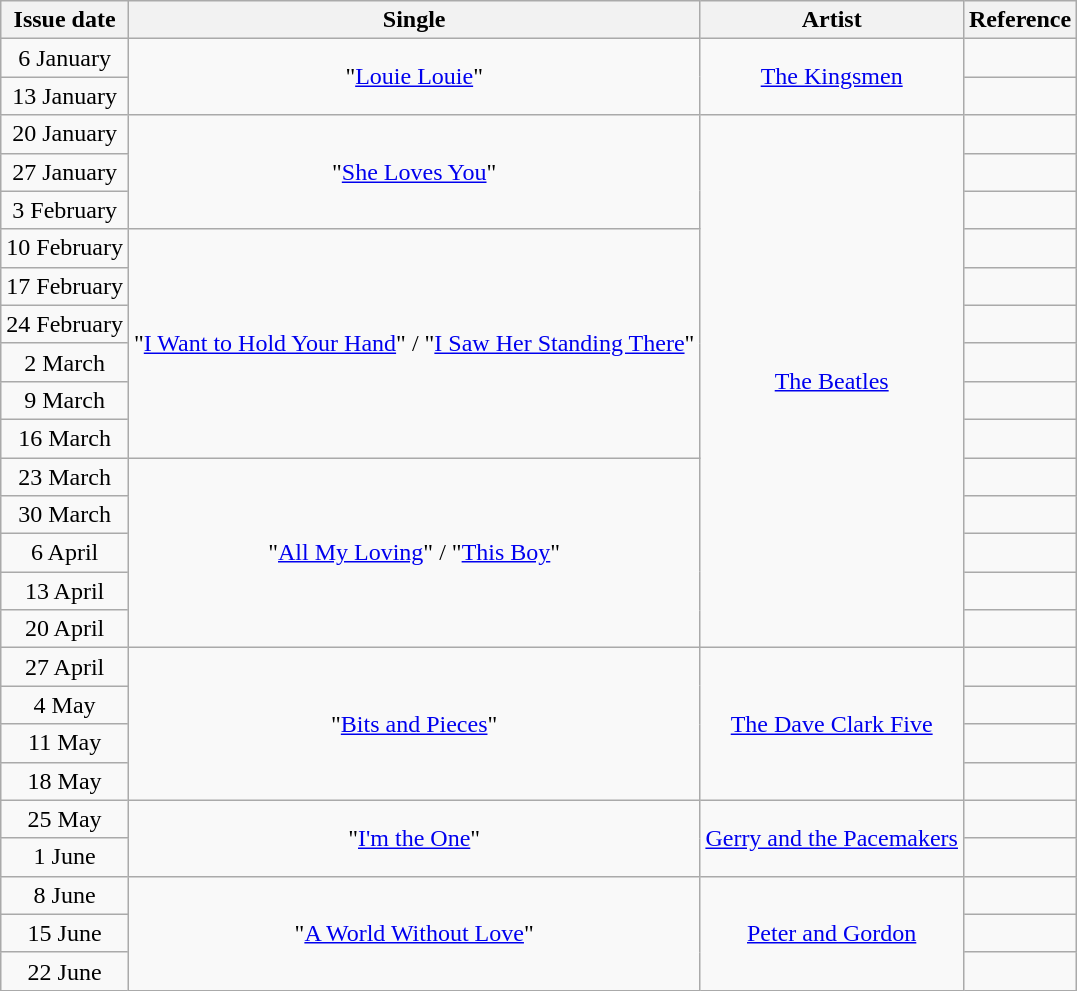<table class="wikitable" style="text-align: center;">
<tr>
<th>Issue date</th>
<th>Single</th>
<th>Artist</th>
<th>Reference</th>
</tr>
<tr>
<td>6 January</td>
<td rowspan="2">"<a href='#'>Louie Louie</a>"</td>
<td rowspan="2"><a href='#'>The Kingsmen</a></td>
<td></td>
</tr>
<tr>
<td>13 January</td>
<td></td>
</tr>
<tr>
<td>20 January</td>
<td rowspan="3">"<a href='#'>She Loves You</a>"</td>
<td rowspan="14"><a href='#'>The Beatles</a></td>
<td></td>
</tr>
<tr>
<td>27 January</td>
<td></td>
</tr>
<tr>
<td>3 February</td>
<td></td>
</tr>
<tr>
<td>10 February</td>
<td rowspan="6">"<a href='#'>I Want to Hold Your Hand</a>" / "<a href='#'>I Saw Her Standing There</a>"</td>
<td></td>
</tr>
<tr>
<td>17 February</td>
<td></td>
</tr>
<tr>
<td>24 February</td>
<td></td>
</tr>
<tr>
<td>2 March</td>
<td></td>
</tr>
<tr>
<td>9 March</td>
<td></td>
</tr>
<tr>
<td>16 March</td>
<td></td>
</tr>
<tr>
<td>23 March</td>
<td rowspan="5">"<a href='#'>All My Loving</a>" / "<a href='#'>This Boy</a>"</td>
<td></td>
</tr>
<tr>
<td>30 March</td>
<td></td>
</tr>
<tr>
<td>6 April</td>
<td></td>
</tr>
<tr>
<td>13 April</td>
<td></td>
</tr>
<tr>
<td>20 April</td>
<td></td>
</tr>
<tr>
<td>27 April</td>
<td rowspan="4">"<a href='#'>Bits and Pieces</a>"</td>
<td rowspan="4"><a href='#'>The Dave Clark Five</a></td>
<td></td>
</tr>
<tr>
<td>4 May</td>
<td></td>
</tr>
<tr>
<td>11 May</td>
<td></td>
</tr>
<tr>
<td>18 May</td>
<td></td>
</tr>
<tr>
<td>25 May</td>
<td rowspan="2">"<a href='#'>I'm the One</a>"</td>
<td rowspan="2"><a href='#'>Gerry and the Pacemakers</a></td>
<td></td>
</tr>
<tr>
<td>1 June</td>
<td></td>
</tr>
<tr>
<td>8 June</td>
<td rowspan="3">"<a href='#'>A World Without Love</a>"</td>
<td rowspan="3"><a href='#'>Peter and Gordon</a></td>
<td></td>
</tr>
<tr>
<td>15 June</td>
<td></td>
</tr>
<tr>
<td>22 June</td>
<td></td>
</tr>
</table>
